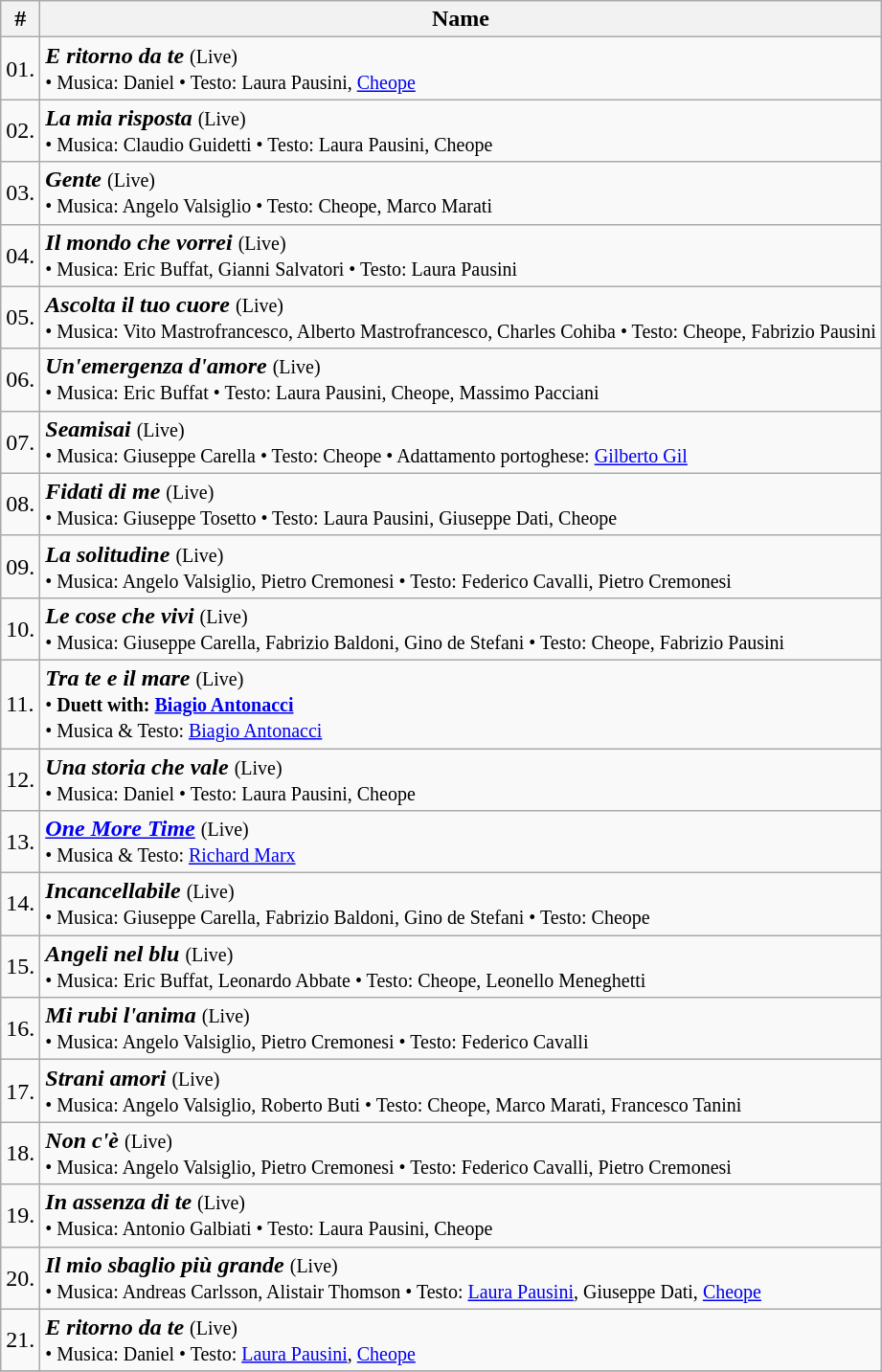<table class="wikitable">
<tr>
<th>#</th>
<th>Name</th>
</tr>
<tr>
<td>01.</td>
<td><strong><em>E ritorno da te</em></strong> <small>(Live)</small><br><small>• Musica: Daniel • Testo: Laura Pausini, <a href='#'>Cheope</a></small></td>
</tr>
<tr>
<td>02.</td>
<td><strong><em>La mia risposta</em></strong> <small>(Live)</small><br><small>• Musica: Claudio Guidetti • Testo: Laura Pausini, Cheope</small></td>
</tr>
<tr>
<td>03.</td>
<td><strong><em>Gente</em></strong> <small>(Live)</small><br><small>• Musica: Angelo Valsiglio • Testo: Cheope, Marco Marati</small></td>
</tr>
<tr>
<td>04.</td>
<td><strong><em>Il mondo che vorrei</em></strong> <small>(Live)</small><br><small>• Musica: Eric Buffat, Gianni Salvatori • Testo: Laura Pausini</small></td>
</tr>
<tr>
<td>05.</td>
<td><strong><em>Ascolta il tuo cuore</em></strong> <small>(Live)</small><br><small>• Musica: Vito Mastrofrancesco, Alberto Mastrofrancesco, Charles Cohiba • Testo: Cheope, Fabrizio Pausini</small></td>
</tr>
<tr>
<td>06.</td>
<td><strong><em>Un'emergenza d'amore</em></strong> <small>(Live)</small><br><small>• Musica: Eric Buffat • Testo: Laura Pausini, Cheope, Massimo Pacciani</small></td>
</tr>
<tr>
<td>07.</td>
<td><strong><em>Seamisai</em></strong> <small>(Live)</small><br><small>• Musica: Giuseppe Carella • Testo: Cheope • Adattamento portoghese: <a href='#'>Gilberto Gil</a></small></td>
</tr>
<tr>
<td>08.</td>
<td><strong><em>Fidati di me</em></strong> <small>(Live)</small><br><small>• Musica: Giuseppe Tosetto • Testo: Laura Pausini, Giuseppe Dati, Cheope</small></td>
</tr>
<tr>
<td>09.</td>
<td><strong><em>La solitudine</em></strong> <small>(Live)</small><br><small>• Musica: Angelo Valsiglio, Pietro Cremonesi • Testo: Federico Cavalli, Pietro Cremonesi </small></td>
</tr>
<tr>
<td>10.</td>
<td><strong><em>Le cose che vivi</em></strong> <small>(Live)</small><br><small>• Musica: Giuseppe Carella, Fabrizio Baldoni, Gino de Stefani • Testo: Cheope, Fabrizio Pausini</small></td>
</tr>
<tr>
<td>11.</td>
<td><strong><em>Tra te e il mare</em></strong> <small>(Live)</small><br><small>• <strong>Duett with: <a href='#'>Biagio Antonacci</a></strong></small><br>
<small>• Musica & Testo: <a href='#'>Biagio Antonacci</a></small></td>
</tr>
<tr>
<td>12.</td>
<td><strong><em>Una storia che vale</em></strong> <small>(Live)</small><br><small>• Musica: Daniel • Testo: Laura Pausini, Cheope</small></td>
</tr>
<tr>
<td>13.</td>
<td><strong><em><a href='#'>One More Time</a></em></strong> <small>(Live)</small><br><small>• Musica & Testo: <a href='#'>Richard Marx</a></small></td>
</tr>
<tr>
<td>14.</td>
<td><strong><em>Incancellabile</em></strong> <small>(Live)</small><br><small>• Musica: Giuseppe Carella, Fabrizio Baldoni, Gino de Stefani • Testo: Cheope</small></td>
</tr>
<tr>
<td>15.</td>
<td><strong><em>Angeli nel blu</em></strong> <small>(Live)</small><br><small>• Musica: Eric Buffat, Leonardo Abbate • Testo: Cheope,  Leonello Meneghetti</small></td>
</tr>
<tr>
<td>16.</td>
<td><strong><em>Mi rubi l'anima</em></strong> <small>(Live)</small><br><small>• Musica: Angelo Valsiglio, Pietro Cremonesi • Testo: Federico Cavalli</small></td>
</tr>
<tr>
<td>17.</td>
<td><strong><em>Strani amori</em></strong> <small>(Live)</small><br><small>• Musica: Angelo Valsiglio, Roberto Buti • Testo: Cheope, Marco Marati, Francesco Tanini</small></td>
</tr>
<tr>
<td>18.</td>
<td><strong><em>Non c'è</em></strong> <small>(Live)</small><br><small>• Musica: Angelo Valsiglio, Pietro Cremonesi • Testo: Federico Cavalli, Pietro Cremonesi</small></td>
</tr>
<tr>
<td>19.</td>
<td><strong><em>In assenza di te</em></strong> <small>(Live)</small><br><small>• Musica: Antonio Galbiati • Testo: Laura Pausini, Cheope</small></td>
</tr>
<tr>
<td>20.</td>
<td><strong><em>Il mio sbaglio più grande</em></strong> <small>(Live)</small><br><small>• Musica: Andreas Carlsson, Alistair Thomson • Testo: <a href='#'>Laura Pausini</a>, Giuseppe Dati, <a href='#'>Cheope</a></small></td>
</tr>
<tr>
<td>21.</td>
<td><strong><em>E ritorno da te</em></strong> <small>(Live)</small><br><small>• Musica: Daniel • Testo: <a href='#'>Laura Pausini</a>, <a href='#'>Cheope</a></small></td>
</tr>
<tr>
</tr>
</table>
